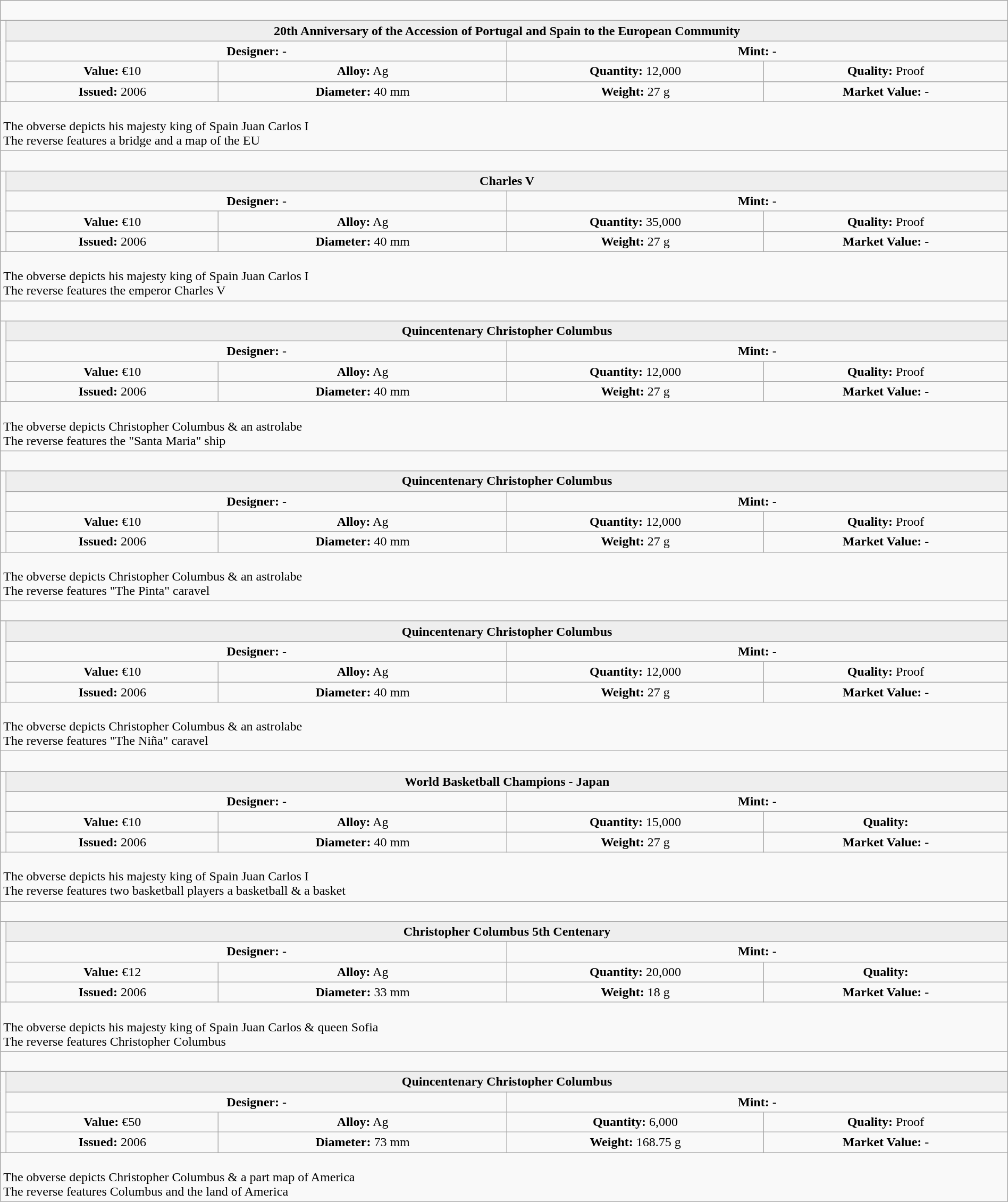<table class="wikitable" style="width:100%;">
<tr>
<td colspan="5" style="text-align:left;"> </td>
</tr>
<tr>
<td rowspan="4" style="text-align:center;"></td>
<th colspan="4"  style="text-align:center; background:#eee;">20th Anniversary of the Accession of Portugal and Spain to the European Community</th>
</tr>
<tr style="text-align:center;">
<td colspan="2"  style="width:50%; "><strong>Designer:</strong> -</td>
<td colspan="2"  style="width:50%; "><strong>Mint:</strong> -</td>
</tr>
<tr>
<td align=center><strong>Value:</strong> €10</td>
<td align=center><strong>Alloy:</strong> Ag</td>
<td align=center><strong>Quantity:</strong> 12,000</td>
<td align=center><strong>Quality:</strong> Proof</td>
</tr>
<tr>
<td align=center><strong>Issued:</strong> 2006</td>
<td align=center><strong>Diameter:</strong> 40 mm</td>
<td align=center><strong>Weight:</strong> 27 g</td>
<td align=center><strong>Market Value:</strong> -</td>
</tr>
<tr>
<td colspan="5" style="text-align:left;"><br>The obverse depicts his majesty king of Spain Juan Carlos I<br>The reverse features a bridge and a map of the EU</td>
</tr>
<tr>
<td colspan="5" style="text-align:left;"> </td>
</tr>
<tr>
<td rowspan="4" style="text-align:center;"></td>
<th colspan="4"  style="text-align:center; background:#eee;">Charles V</th>
</tr>
<tr style="text-align:center;">
<td colspan="2"  style="width:50%; "><strong>Designer:</strong> -</td>
<td colspan="2"  style="width:50%; "><strong>Mint:</strong> -</td>
</tr>
<tr>
<td align=center><strong>Value:</strong> €10</td>
<td align=center><strong>Alloy:</strong> Ag</td>
<td align=center><strong>Quantity:</strong> 35,000</td>
<td align=center><strong>Quality:</strong> Proof</td>
</tr>
<tr>
<td align=center><strong>Issued:</strong> 2006</td>
<td align=center><strong>Diameter:</strong> 40 mm</td>
<td align=center><strong>Weight:</strong> 27 g</td>
<td align=center><strong>Market Value:</strong> -</td>
</tr>
<tr>
<td colspan="5" style="text-align:left;"><br>The obverse depicts his majesty king of Spain Juan Carlos I<br>The reverse features the emperor Charles V</td>
</tr>
<tr>
<td colspan="5" style="text-align:left;"> </td>
</tr>
<tr>
<td rowspan="4" style="text-align:center;"></td>
<th colspan="4"  style="text-align:center; background:#eee;">Quincentenary Christopher Columbus</th>
</tr>
<tr style="text-align:center;">
<td colspan="2"  style="width:50%; "><strong>Designer:</strong> -</td>
<td colspan="2"  style="width:50%; "><strong>Mint:</strong> -</td>
</tr>
<tr>
<td align=center><strong>Value:</strong> €10</td>
<td align=center><strong>Alloy:</strong> Ag</td>
<td align=center><strong>Quantity:</strong> 12,000</td>
<td align=center><strong>Quality:</strong> Proof</td>
</tr>
<tr>
<td align=center><strong>Issued:</strong> 2006</td>
<td align=center><strong>Diameter:</strong> 40 mm</td>
<td align=center><strong>Weight:</strong> 27 g</td>
<td align=center><strong>Market Value:</strong> -</td>
</tr>
<tr>
<td colspan="5" style="text-align:left;"><br>The obverse depicts Christopher Columbus & an astrolabe<br>The reverse features the "Santa Maria" ship</td>
</tr>
<tr>
<td colspan="5" style="text-align:left;"> </td>
</tr>
<tr>
<td rowspan="4" style="text-align:center;"></td>
<th colspan="4"  style="text-align:center; background:#eee;">Quincentenary Christopher Columbus</th>
</tr>
<tr style="text-align:center;">
<td colspan="2"  style="width:50%; "><strong>Designer:</strong> -</td>
<td colspan="2"  style="width:50%; "><strong>Mint:</strong> -</td>
</tr>
<tr>
<td align=center><strong>Value:</strong> €10</td>
<td align=center><strong>Alloy:</strong> Ag</td>
<td align=center><strong>Quantity:</strong> 12,000</td>
<td align=center><strong>Quality:</strong> Proof</td>
</tr>
<tr>
<td align=center><strong>Issued:</strong> 2006</td>
<td align=center><strong>Diameter:</strong> 40 mm</td>
<td align=center><strong>Weight:</strong> 27 g</td>
<td align=center><strong>Market Value:</strong> -</td>
</tr>
<tr>
<td colspan="5" style="text-align:left;"><br>The obverse depicts Christopher Columbus & an astrolabe<br>The reverse features "The Pinta" caravel</td>
</tr>
<tr>
<td colspan="5" style="text-align:left;"> </td>
</tr>
<tr>
<td rowspan="4" style="text-align:center;"></td>
<th colspan="4"  style="text-align:center; background:#eee;">Quincentenary Christopher Columbus</th>
</tr>
<tr style="text-align:center;">
<td colspan="2"  style="width:50%; "><strong>Designer:</strong> -</td>
<td colspan="2"  style="width:50%; "><strong>Mint:</strong> -</td>
</tr>
<tr>
<td align=center><strong>Value:</strong> €10</td>
<td align=center><strong>Alloy:</strong> Ag</td>
<td align=center><strong>Quantity:</strong> 12,000</td>
<td align=center><strong>Quality:</strong> Proof</td>
</tr>
<tr>
<td align=center><strong>Issued:</strong> 2006</td>
<td align=center><strong>Diameter:</strong> 40 mm</td>
<td align=center><strong>Weight:</strong> 27 g</td>
<td align=center><strong>Market Value:</strong> -</td>
</tr>
<tr>
<td colspan="5" style="text-align:left;"><br>The obverse depicts Christopher Columbus & an astrolabe<br>The reverse features "The Niña" caravel</td>
</tr>
<tr>
<td colspan="5" style="text-align:left;"> </td>
</tr>
<tr>
<td rowspan="4" style="text-align:center;"></td>
<th colspan="4"  style="text-align:center; background:#eee;">World Basketball Champions - Japan</th>
</tr>
<tr style="text-align:center;">
<td colspan="2"  style="width:50%; "><strong>Designer:</strong> -</td>
<td colspan="2"  style="width:50%; "><strong>Mint:</strong> -</td>
</tr>
<tr>
<td align=center><strong>Value:</strong> €10</td>
<td align=center><strong>Alloy:</strong> Ag</td>
<td align=center><strong>Quantity:</strong> 15,000</td>
<td align=center><strong>Quality:</strong></td>
</tr>
<tr>
<td align=center><strong>Issued:</strong> 2006</td>
<td align=center><strong>Diameter:</strong> 40 mm</td>
<td align=center><strong>Weight:</strong> 27 g</td>
<td align=center><strong>Market Value:</strong> -</td>
</tr>
<tr>
<td colspan="5" style="text-align:left;"><br>The obverse depicts his majesty king of Spain Juan Carlos I<br>The reverse features two basketball players a basketball & a basket</td>
</tr>
<tr>
<td colspan="5" style="text-align:left;"> </td>
</tr>
<tr>
<td rowspan="4" style="text-align:center;"></td>
<th colspan="4"  style="text-align:center; background:#eee;">Christopher Columbus 5th Centenary</th>
</tr>
<tr style="text-align:center;">
<td colspan="2"  style="width:50%; "><strong>Designer:</strong> -</td>
<td colspan="2"  style="width:50%; "><strong>Mint:</strong> -</td>
</tr>
<tr>
<td align=center><strong>Value:</strong> €12</td>
<td align=center><strong>Alloy:</strong> Ag</td>
<td align=center><strong>Quantity:</strong> 20,000</td>
<td align=center><strong>Quality:</strong></td>
</tr>
<tr>
<td align=center><strong>Issued:</strong> 2006</td>
<td align=center><strong>Diameter:</strong> 33 mm</td>
<td align=center><strong>Weight:</strong> 18 g</td>
<td align=center><strong>Market Value:</strong> -</td>
</tr>
<tr>
<td colspan="5" style="text-align:left;"><br>The obverse depicts his majesty king of Spain Juan Carlos & queen Sofia<br>The reverse features Christopher Columbus</td>
</tr>
<tr>
<td colspan="5" style="text-align:left;"> </td>
</tr>
<tr>
<td rowspan="4" style="text-align:center;"></td>
<th colspan="4"  style="text-align:center; background:#eee;">Quincentenary Christopher Columbus</th>
</tr>
<tr style="text-align:center;">
<td colspan="2"  style="width:50%; "><strong>Designer:</strong> -</td>
<td colspan="2"  style="width:50%; "><strong>Mint:</strong> -</td>
</tr>
<tr>
<td align=center><strong>Value:</strong> €50</td>
<td align=center><strong>Alloy:</strong> Ag</td>
<td align=center><strong>Quantity:</strong> 6,000</td>
<td align=center><strong>Quality:</strong> Proof</td>
</tr>
<tr>
<td align=center><strong>Issued:</strong> 2006</td>
<td align=center><strong>Diameter:</strong> 73 mm</td>
<td align=center><strong>Weight:</strong> 168.75 g</td>
<td align=center><strong>Market Value:</strong> -</td>
</tr>
<tr>
<td colspan="5" style="text-align:left;"><br>The obverse depicts Christopher Columbus & a part map of America<br>The reverse features Columbus and the land of America</td>
</tr>
</table>
